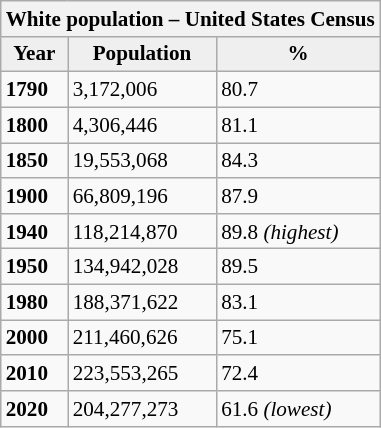<table class="sortable wikitable" style="font-size: 88%">
<tr>
<th colspan="6" text-align:center;">White population – United States Census</th>
</tr>
<tr>
<th style="background:#efefef;">Year</th>
<th style="background:#efefef;">Population</th>
<th style="background:#efefef;">%</th>
</tr>
<tr>
<td><strong>1790</strong></td>
<td>3,172,006</td>
<td>80.7</td>
</tr>
<tr>
<td><strong>1800</strong></td>
<td>4,306,446</td>
<td>81.1</td>
</tr>
<tr>
<td><strong>1850</strong></td>
<td>19,553,068</td>
<td>84.3</td>
</tr>
<tr>
<td><strong>1900</strong></td>
<td>66,809,196</td>
<td>87.9</td>
</tr>
<tr>
<td><strong>1940</strong></td>
<td>118,214,870</td>
<td>89.8 <em>(highest)</em></td>
</tr>
<tr>
<td><strong>1950</strong></td>
<td>134,942,028</td>
<td>89.5</td>
</tr>
<tr>
<td><strong>1980</strong></td>
<td>188,371,622</td>
<td>83.1</td>
</tr>
<tr>
<td><strong>2000</strong></td>
<td>211,460,626</td>
<td>75.1</td>
</tr>
<tr>
<td><strong>2010</strong></td>
<td>223,553,265</td>
<td>72.4</td>
</tr>
<tr>
<td><strong>2020</strong></td>
<td>204,277,273</td>
<td>61.6 <em>(lowest)</em></td>
</tr>
</table>
